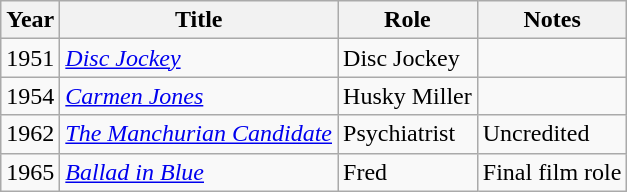<table class="wikitable sortable">
<tr>
<th>Year</th>
<th>Title</th>
<th>Role</th>
<th>Notes</th>
</tr>
<tr>
<td>1951</td>
<td><em><a href='#'>Disc Jockey</a></em></td>
<td>Disc Jockey</td>
<td></td>
</tr>
<tr>
<td>1954</td>
<td><em><a href='#'>Carmen Jones</a></em></td>
<td>Husky Miller</td>
<td></td>
</tr>
<tr>
<td>1962</td>
<td><em><a href='#'>The Manchurian Candidate</a></em></td>
<td>Psychiatrist</td>
<td>Uncredited</td>
</tr>
<tr>
<td>1965</td>
<td><em><a href='#'>Ballad in Blue</a></em></td>
<td>Fred</td>
<td>Final film role</td>
</tr>
</table>
